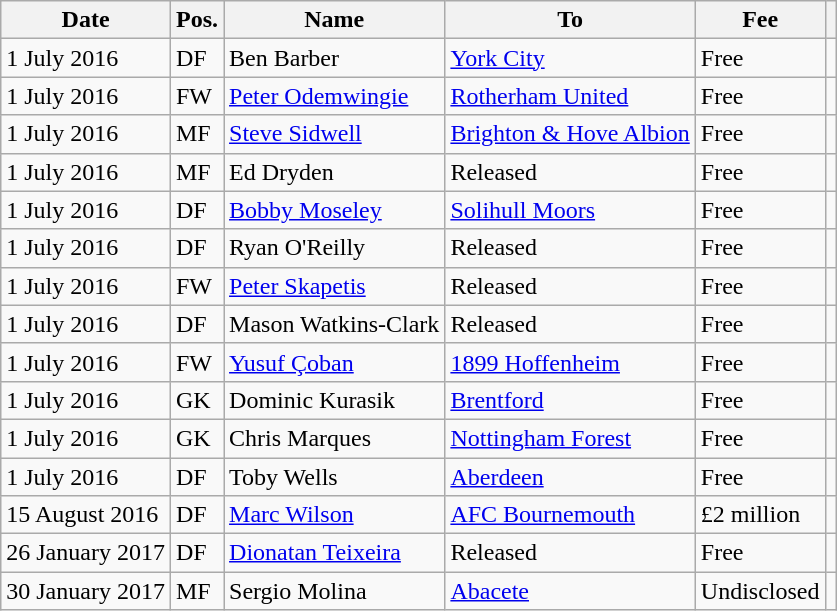<table class="wikitable">
<tr>
<th>Date</th>
<th>Pos.</th>
<th>Name</th>
<th>To</th>
<th>Fee</th>
<th></th>
</tr>
<tr>
<td>1 July 2016</td>
<td>DF</td>
<td> Ben Barber</td>
<td> <a href='#'>York City</a></td>
<td>Free</td>
<td></td>
</tr>
<tr>
<td>1 July 2016</td>
<td>FW</td>
<td> <a href='#'>Peter Odemwingie</a></td>
<td> <a href='#'>Rotherham United</a></td>
<td>Free</td>
<td></td>
</tr>
<tr>
<td>1 July 2016</td>
<td>MF</td>
<td> <a href='#'>Steve Sidwell</a></td>
<td> <a href='#'>Brighton & Hove Albion</a></td>
<td>Free</td>
<td></td>
</tr>
<tr>
<td>1 July 2016</td>
<td>MF</td>
<td> Ed Dryden</td>
<td>Released</td>
<td>Free</td>
<td></td>
</tr>
<tr>
<td>1 July 2016</td>
<td>DF</td>
<td> <a href='#'>Bobby Moseley</a></td>
<td> <a href='#'>Solihull Moors</a></td>
<td>Free</td>
<td></td>
</tr>
<tr>
<td>1 July 2016</td>
<td>DF</td>
<td> Ryan O'Reilly</td>
<td>Released</td>
<td>Free</td>
<td></td>
</tr>
<tr>
<td>1 July 2016</td>
<td>FW</td>
<td> <a href='#'>Peter Skapetis</a></td>
<td>Released</td>
<td>Free</td>
<td></td>
</tr>
<tr>
<td>1 July 2016</td>
<td>DF</td>
<td> Mason Watkins-Clark</td>
<td>Released</td>
<td>Free</td>
<td></td>
</tr>
<tr>
<td>1 July 2016</td>
<td>FW</td>
<td> <a href='#'>Yusuf Çoban</a></td>
<td> <a href='#'>1899 Hoffenheim</a></td>
<td>Free</td>
<td></td>
</tr>
<tr>
<td>1 July 2016</td>
<td>GK</td>
<td> Dominic Kurasik</td>
<td> <a href='#'>Brentford</a></td>
<td>Free</td>
<td></td>
</tr>
<tr>
<td>1 July 2016</td>
<td>GK</td>
<td> Chris Marques</td>
<td> <a href='#'>Nottingham Forest</a></td>
<td>Free</td>
<td></td>
</tr>
<tr>
<td>1 July 2016</td>
<td>DF</td>
<td> Toby Wells</td>
<td> <a href='#'>Aberdeen</a></td>
<td>Free</td>
<td></td>
</tr>
<tr>
<td>15 August 2016</td>
<td>DF</td>
<td> <a href='#'>Marc Wilson</a></td>
<td> <a href='#'>AFC Bournemouth</a></td>
<td>£2 million</td>
<td></td>
</tr>
<tr>
<td>26 January 2017</td>
<td>DF</td>
<td> <a href='#'>Dionatan Teixeira</a></td>
<td>Released</td>
<td>Free</td>
<td></td>
</tr>
<tr>
<td>30 January 2017</td>
<td>MF</td>
<td> Sergio Molina</td>
<td> <a href='#'>Abacete</a></td>
<td>Undisclosed</td>
<td></td>
</tr>
</table>
